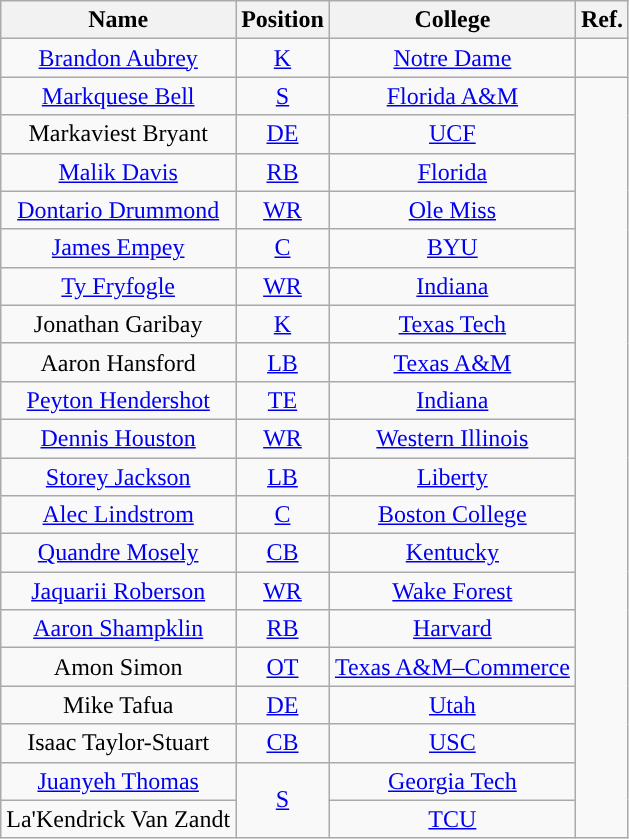<table class="wikitable" style="text-align:center">
<tr>
<th>Name</th>
<th>Position</th>
<th>College</th>
<th>Ref.</th>
</tr>
<tr>
<td><a href='#'>Brandon Aubrey</a></td>
<td><a href='#'>K</a></td>
<td><a href='#'>Notre Dame</a></td>
</tr>
<tr>
<td><a href='#'>Markquese Bell</a></td>
<td><a href='#'>S</a></td>
<td><a href='#'>Florida A&M</a></td>
<td rowspan = 20></td>
</tr>
<tr>
<td>Markaviest Bryant</td>
<td><a href='#'>DE</a></td>
<td><a href='#'>UCF</a></td>
</tr>
<tr>
<td><a href='#'>Malik Davis</a></td>
<td><a href='#'>RB</a></td>
<td><a href='#'>Florida</a></td>
</tr>
<tr>
<td><a href='#'>Dontario Drummond</a></td>
<td><a href='#'>WR</a></td>
<td><a href='#'>Ole Miss</a></td>
</tr>
<tr>
<td><a href='#'>James Empey</a></td>
<td><a href='#'>C</a></td>
<td><a href='#'>BYU</a></td>
</tr>
<tr>
<td><a href='#'>Ty Fryfogle</a></td>
<td><a href='#'>WR</a></td>
<td><a href='#'>Indiana</a></td>
</tr>
<tr>
<td>Jonathan Garibay</td>
<td><a href='#'>K</a></td>
<td><a href='#'>Texas Tech</a></td>
</tr>
<tr>
<td>Aaron Hansford</td>
<td><a href='#'>LB</a></td>
<td><a href='#'>Texas A&M</a></td>
</tr>
<tr>
<td><a href='#'>Peyton Hendershot</a></td>
<td><a href='#'>TE</a></td>
<td><a href='#'>Indiana</a></td>
</tr>
<tr>
<td><a href='#'>Dennis Houston</a></td>
<td><a href='#'>WR</a></td>
<td><a href='#'>Western Illinois</a></td>
</tr>
<tr>
<td><a href='#'>Storey Jackson</a></td>
<td><a href='#'>LB</a></td>
<td><a href='#'>Liberty</a></td>
</tr>
<tr>
<td><a href='#'>Alec Lindstrom</a></td>
<td><a href='#'>C</a></td>
<td><a href='#'>Boston College</a></td>
</tr>
<tr>
<td><a href='#'>Quandre Mosely</a></td>
<td><a href='#'>CB</a></td>
<td><a href='#'>Kentucky</a></td>
</tr>
<tr>
<td><a href='#'>Jaquarii Roberson</a></td>
<td><a href='#'>WR</a></td>
<td><a href='#'>Wake Forest</a></td>
</tr>
<tr>
<td><a href='#'>Aaron Shampklin</a></td>
<td><a href='#'>RB</a></td>
<td><a href='#'>Harvard</a></td>
</tr>
<tr>
<td>Amon Simon</td>
<td><a href='#'>OT</a></td>
<td><a href='#'>Texas A&M–Commerce</a></td>
</tr>
<tr>
<td>Mike Tafua</td>
<td><a href='#'>DE</a></td>
<td><a href='#'>Utah</a></td>
</tr>
<tr>
<td>Isaac Taylor-Stuart</td>
<td><a href='#'>CB</a></td>
<td><a href='#'>USC</a></td>
</tr>
<tr>
<td><a href='#'>Juanyeh Thomas</a></td>
<td rowspan = 2><a href='#'>S</a></td>
<td><a href='#'>Georgia Tech</a></td>
</tr>
<tr>
<td>La'Kendrick Van Zandt</td>
<td><a href='#'>TCU</a></td>
</tr>
</table>
